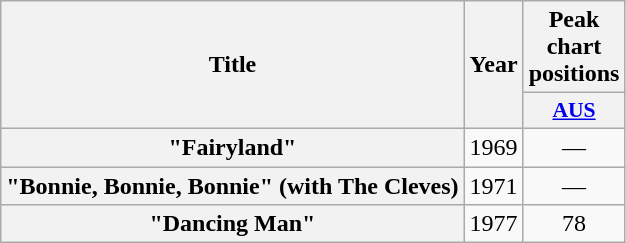<table class="wikitable plainrowheaders" style="text-align:center;" border="1">
<tr>
<th scope="col" rowspan="2">Title</th>
<th scope="col" rowspan="2">Year</th>
<th scope="col" colspan="1">Peak chart positions</th>
</tr>
<tr>
<th scope="col" style="width:3em; font-size:90%"><a href='#'>AUS</a><br></th>
</tr>
<tr>
<th scope="row">"Fairyland"</th>
<td>1969</td>
<td>—</td>
</tr>
<tr>
<th scope="row">"Bonnie, Bonnie, Bonnie" (with The Cleves)</th>
<td>1971</td>
<td>—</td>
</tr>
<tr>
<th scope="row">"Dancing Man"</th>
<td>1977</td>
<td>78</td>
</tr>
</table>
